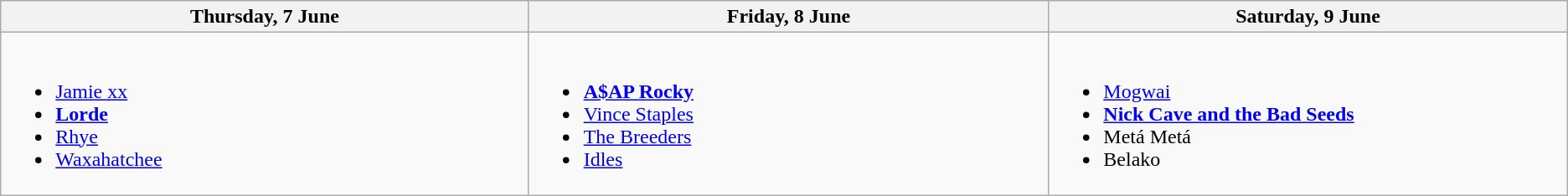<table class="wikitable">
<tr>
<th width="500">Thursday, 7 June</th>
<th width="500">Friday, 8 June</th>
<th width="500">Saturday, 9 June</th>
</tr>
<tr valign="top">
<td><br><ul><li><a href='#'>Jamie xx</a></li><li><strong><a href='#'>Lorde</a></strong></li><li><a href='#'>Rhye</a></li><li><a href='#'>Waxahatchee</a></li></ul></td>
<td><br><ul><li><strong><a href='#'>A$AP Rocky</a></strong></li><li><a href='#'>Vince Staples</a></li><li><a href='#'>The Breeders</a></li><li><a href='#'>Idles</a></li></ul></td>
<td><br><ul><li><a href='#'>Mogwai</a></li><li><strong><a href='#'>Nick Cave and the Bad Seeds</a></strong></li><li>Metá Metá</li><li>Belako</li></ul></td>
</tr>
</table>
